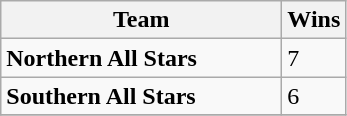<table class="wikitable">
<tr>
<th width=180>Team</th>
<th>Wins</th>
</tr>
<tr>
<td><strong>Northern All Stars</strong></td>
<td>7</td>
</tr>
<tr>
<td><strong>Southern All Stars</strong></td>
<td>6</td>
</tr>
<tr>
</tr>
</table>
